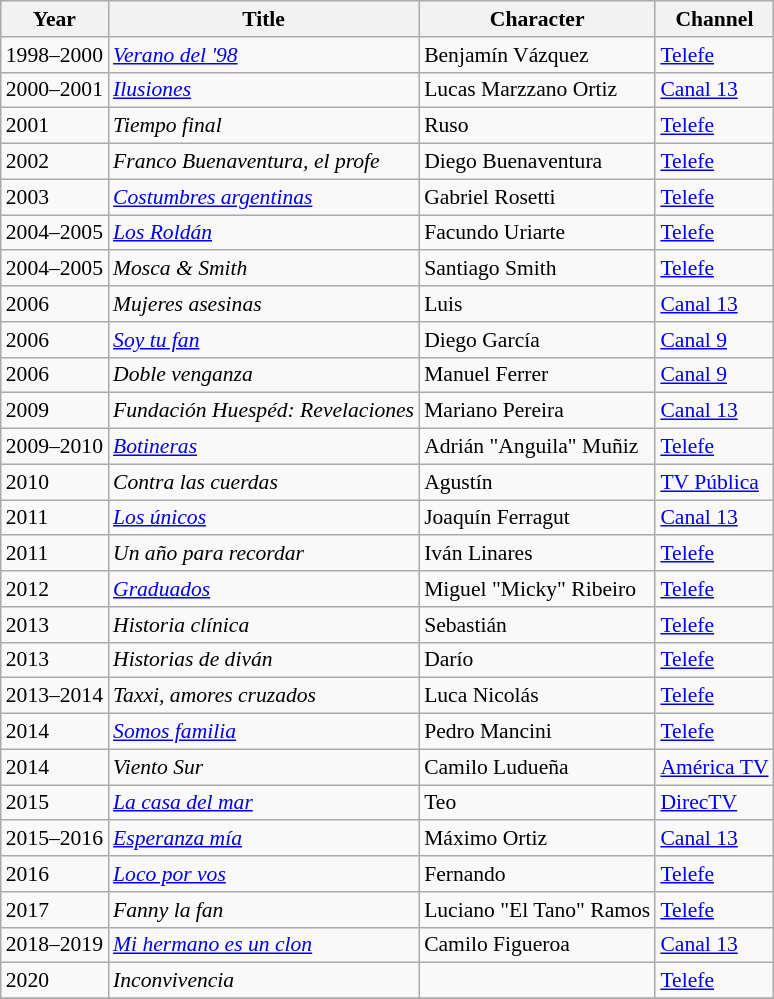<table class="wikitable" style="font-size: 90%;">
<tr>
<th>Year</th>
<th>Title</th>
<th>Character</th>
<th>Channel</th>
</tr>
<tr>
<td>1998–2000</td>
<td><em><a href='#'>Verano del '98</a></em></td>
<td>Benjamín Vázquez</td>
<td><a href='#'>Telefe</a></td>
</tr>
<tr>
<td>2000–2001</td>
<td><em><a href='#'>Ilusiones</a></em></td>
<td>Lucas Marzzano Ortiz</td>
<td><a href='#'>Canal 13</a></td>
</tr>
<tr>
<td>2001</td>
<td><em>Tiempo final</em></td>
<td>Ruso</td>
<td><a href='#'>Telefe</a></td>
</tr>
<tr>
<td>2002</td>
<td><em>Franco Buenaventura, el profe</em></td>
<td>Diego Buenaventura</td>
<td><a href='#'>Telefe</a></td>
</tr>
<tr>
<td>2003</td>
<td><em><a href='#'>Costumbres argentinas</a></em></td>
<td>Gabriel Rosetti</td>
<td><a href='#'>Telefe</a></td>
</tr>
<tr>
<td>2004–2005</td>
<td><em><a href='#'>Los Roldán</a></em></td>
<td>Facundo Uriarte</td>
<td><a href='#'>Telefe</a></td>
</tr>
<tr>
<td>2004–2005</td>
<td><em>Mosca & Smith</em></td>
<td>Santiago Smith</td>
<td><a href='#'>Telefe</a></td>
</tr>
<tr>
<td>2006</td>
<td><em>Mujeres asesinas</em></td>
<td>Luis</td>
<td><a href='#'>Canal 13</a></td>
</tr>
<tr>
<td>2006</td>
<td><em><a href='#'>Soy tu fan</a></em></td>
<td>Diego García</td>
<td><a href='#'>Canal 9</a></td>
</tr>
<tr>
<td>2006</td>
<td><em>Doble venganza</em></td>
<td>Manuel Ferrer</td>
<td><a href='#'>Canal 9</a></td>
</tr>
<tr>
<td>2009</td>
<td><em>Fundación Huespéd: Revelaciones</em></td>
<td>Mariano Pereira</td>
<td><a href='#'>Canal 13</a></td>
</tr>
<tr>
<td>2009–2010</td>
<td><em><a href='#'>Botineras</a></em></td>
<td>Adrián "Anguila" Muñiz</td>
<td><a href='#'>Telefe</a></td>
</tr>
<tr>
<td>2010</td>
<td><em>Contra las cuerdas</em></td>
<td>Agustín</td>
<td><a href='#'>TV Pública</a></td>
</tr>
<tr>
<td>2011</td>
<td><em><a href='#'>Los únicos</a></em></td>
<td>Joaquín Ferragut</td>
<td><a href='#'>Canal 13</a></td>
</tr>
<tr>
<td>2011</td>
<td><em>Un año para recordar</em></td>
<td>Iván Linares</td>
<td><a href='#'>Telefe</a></td>
</tr>
<tr>
<td>2012</td>
<td><em><a href='#'>Graduados</a></em></td>
<td>Miguel "Micky" Ribeiro</td>
<td><a href='#'>Telefe</a></td>
</tr>
<tr>
<td>2013</td>
<td><em>Historia clínica</em></td>
<td>Sebastián</td>
<td><a href='#'>Telefe</a></td>
</tr>
<tr>
<td>2013</td>
<td><em>Historias de diván</em></td>
<td>Darío</td>
<td><a href='#'>Telefe</a></td>
</tr>
<tr>
<td>2013–2014</td>
<td><em>Taxxi, amores cruzados</em></td>
<td>Luca Nicolás</td>
<td><a href='#'>Telefe</a></td>
</tr>
<tr>
<td>2014</td>
<td><em><a href='#'>Somos familia</a></em></td>
<td>Pedro Mancini</td>
<td><a href='#'>Telefe</a></td>
</tr>
<tr>
<td>2014</td>
<td><em>Viento Sur</em></td>
<td>Camilo Ludueña</td>
<td><a href='#'>América TV</a></td>
</tr>
<tr>
<td>2015</td>
<td><em><a href='#'>La casa del mar</a></em></td>
<td>Teo</td>
<td><a href='#'>DirecTV</a></td>
</tr>
<tr>
<td>2015–2016</td>
<td><em><a href='#'>Esperanza mía</a></em></td>
<td>Máximo Ortiz</td>
<td><a href='#'>Canal 13</a></td>
</tr>
<tr>
<td>2016</td>
<td><em><a href='#'>Loco por vos</a></em></td>
<td>Fernando</td>
<td><a href='#'>Telefe</a></td>
</tr>
<tr>
<td>2017</td>
<td><em>Fanny la fan</em></td>
<td>Luciano "El Tano" Ramos</td>
<td><a href='#'>Telefe</a></td>
</tr>
<tr>
<td>2018–2019</td>
<td><em><a href='#'>Mi hermano es un clon</a></em></td>
<td>Camilo Figueroa</td>
<td><a href='#'>Canal 13</a></td>
</tr>
<tr>
<td>2020</td>
<td><em>Inconvivencia</em></td>
<td></td>
<td><a href='#'>Telefe</a></td>
</tr>
<tr>
</tr>
</table>
